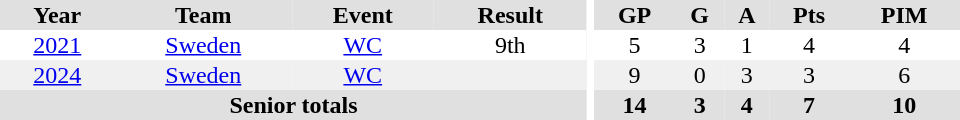<table border="0" cellpadding="1" cellspacing="0" ID="Table3" style="text-align:center; width:40em">
<tr ALIGN="center" bgcolor="#e0e0e0">
<th>Year</th>
<th>Team</th>
<th>Event</th>
<th>Result</th>
<th rowspan="99" bgcolor="#ffffff"></th>
<th>GP</th>
<th>G</th>
<th>A</th>
<th>Pts</th>
<th>PIM</th>
</tr>
<tr>
<td><a href='#'>2021</a></td>
<td><a href='#'>Sweden</a></td>
<td><a href='#'>WC</a></td>
<td>9th</td>
<td>5</td>
<td>3</td>
<td>1</td>
<td>4</td>
<td>4</td>
</tr>
<tr bgcolor="#f0f0f0">
<td><a href='#'>2024</a></td>
<td><a href='#'>Sweden</a></td>
<td><a href='#'>WC</a></td>
<td></td>
<td>9</td>
<td>0</td>
<td>3</td>
<td>3</td>
<td>6<br></td>
</tr>
<tr bgcolor="#e0e0e0">
<th colspan="4">Senior totals</th>
<th>14</th>
<th>3</th>
<th>4</th>
<th>7</th>
<th>10</th>
</tr>
</table>
